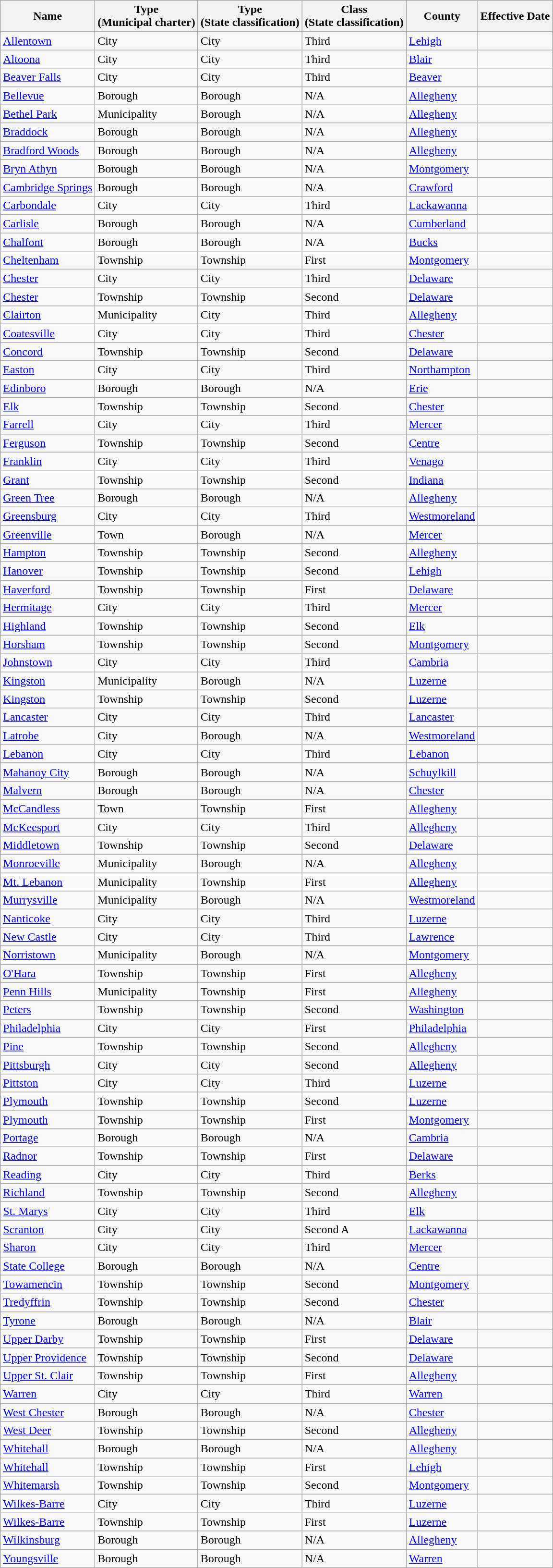<table class="wikitable sortable">
<tr>
<th>Name</th>
<th>Type<br>(Municipal charter)</th>
<th>Type<br>(State classification)</th>
<th>Class<br>(State classification)</th>
<th>County</th>
<th>Effective Date</th>
</tr>
<tr>
<td><a href='#'>Allentown</a></td>
<td>City</td>
<td>City</td>
<td>Third</td>
<td><a href='#'>Lehigh</a></td>
<td></td>
</tr>
<tr>
<td><a href='#'>Altoona</a></td>
<td>City</td>
<td>City</td>
<td>Third</td>
<td><a href='#'>Blair</a></td>
<td></td>
</tr>
<tr>
<td><a href='#'>Beaver Falls</a></td>
<td>City</td>
<td>City</td>
<td>Third</td>
<td><a href='#'>Beaver</a></td>
<td></td>
</tr>
<tr>
<td><a href='#'>Bellevue</a></td>
<td>Borough</td>
<td>Borough</td>
<td>N/A</td>
<td><a href='#'>Allegheny</a></td>
<td></td>
</tr>
<tr>
<td><a href='#'>Bethel Park</a></td>
<td>Municipality</td>
<td>Borough</td>
<td>N/A</td>
<td><a href='#'>Allegheny</a></td>
<td></td>
</tr>
<tr>
<td><a href='#'>Braddock</a></td>
<td>Borough</td>
<td>Borough</td>
<td>N/A</td>
<td><a href='#'>Allegheny</a></td>
<td></td>
</tr>
<tr>
<td><a href='#'>Bradford Woods</a></td>
<td>Borough</td>
<td>Borough</td>
<td>N/A</td>
<td><a href='#'>Allegheny</a></td>
<td></td>
</tr>
<tr>
<td><a href='#'>Bryn Athyn</a></td>
<td>Borough</td>
<td>Borough</td>
<td>N/A</td>
<td><a href='#'>Montgomery</a></td>
<td></td>
</tr>
<tr>
<td><a href='#'>Cambridge Springs</a></td>
<td>Borough</td>
<td>Borough</td>
<td>N/A</td>
<td><a href='#'>Crawford</a></td>
<td></td>
</tr>
<tr>
<td><a href='#'>Carbondale</a></td>
<td>City</td>
<td>City</td>
<td>Third</td>
<td><a href='#'>Lackawanna</a></td>
<td></td>
</tr>
<tr>
<td><a href='#'>Carlisle</a></td>
<td>Borough</td>
<td>Borough</td>
<td>N/A</td>
<td><a href='#'>Cumberland</a></td>
<td></td>
</tr>
<tr>
<td><a href='#'>Chalfont</a></td>
<td>Borough</td>
<td>Borough</td>
<td>N/A</td>
<td><a href='#'>Bucks</a></td>
<td></td>
</tr>
<tr>
<td><a href='#'>Cheltenham</a></td>
<td>Township</td>
<td>Township</td>
<td>First</td>
<td><a href='#'>Montgomery</a></td>
<td></td>
</tr>
<tr>
<td><a href='#'>Chester</a></td>
<td>City</td>
<td>City</td>
<td>Third</td>
<td><a href='#'>Delaware</a></td>
<td></td>
</tr>
<tr>
<td><a href='#'>Chester</a></td>
<td>Township</td>
<td>Township</td>
<td>Second</td>
<td><a href='#'>Delaware</a></td>
<td></td>
</tr>
<tr>
<td><a href='#'>Clairton</a></td>
<td>Municipality</td>
<td>City</td>
<td>Third</td>
<td><a href='#'>Allegheny</a></td>
<td></td>
</tr>
<tr>
<td><a href='#'>Coatesville</a></td>
<td>City</td>
<td>City</td>
<td>Third</td>
<td><a href='#'>Chester</a></td>
<td></td>
</tr>
<tr>
<td><a href='#'>Concord</a></td>
<td>Township</td>
<td>Township</td>
<td>Second</td>
<td><a href='#'>Delaware</a></td>
<td></td>
</tr>
<tr>
<td><a href='#'>Easton</a></td>
<td>City</td>
<td>City</td>
<td>Third</td>
<td><a href='#'>Northampton</a></td>
<td></td>
</tr>
<tr>
<td><a href='#'>Edinboro</a></td>
<td>Borough</td>
<td>Borough</td>
<td>N/A</td>
<td><a href='#'>Erie</a></td>
<td></td>
</tr>
<tr>
<td><a href='#'>Elk</a></td>
<td>Township</td>
<td>Township</td>
<td>Second</td>
<td><a href='#'>Chester</a></td>
<td></td>
</tr>
<tr>
<td><a href='#'>Farrell</a></td>
<td>City</td>
<td>City</td>
<td>Third</td>
<td><a href='#'>Mercer</a></td>
<td></td>
</tr>
<tr>
<td><a href='#'>Ferguson</a></td>
<td>Township</td>
<td>Township</td>
<td>Second</td>
<td><a href='#'>Centre</a></td>
<td></td>
</tr>
<tr>
<td><a href='#'>Franklin</a></td>
<td>City</td>
<td>City</td>
<td>Third</td>
<td><a href='#'>Venago</a></td>
<td></td>
</tr>
<tr>
<td><a href='#'>Grant</a></td>
<td>Township</td>
<td>Township</td>
<td>Second</td>
<td><a href='#'>Indiana</a></td>
<td></td>
</tr>
<tr>
<td><a href='#'>Green Tree</a></td>
<td>Borough</td>
<td>Borough</td>
<td>N/A</td>
<td><a href='#'>Allegheny</a></td>
<td></td>
</tr>
<tr>
<td><a href='#'>Greensburg</a></td>
<td>City</td>
<td>City</td>
<td>Third</td>
<td><a href='#'>Westmoreland</a></td>
<td></td>
</tr>
<tr>
<td><a href='#'>Greenville</a></td>
<td>Town</td>
<td>Borough</td>
<td>N/A</td>
<td><a href='#'>Mercer</a></td>
<td></td>
</tr>
<tr>
<td><a href='#'>Hampton</a></td>
<td>Township</td>
<td>Township</td>
<td>Second</td>
<td><a href='#'>Allegheny</a></td>
<td></td>
</tr>
<tr>
<td><a href='#'>Hanover</a></td>
<td>Township</td>
<td>Township</td>
<td>Second</td>
<td><a href='#'>Lehigh</a></td>
<td></td>
</tr>
<tr>
<td><a href='#'>Haverford</a></td>
<td>Township</td>
<td>Township</td>
<td>First</td>
<td><a href='#'>Delaware</a></td>
<td></td>
</tr>
<tr>
<td><a href='#'>Hermitage</a></td>
<td>City</td>
<td>City</td>
<td>Third</td>
<td><a href='#'>Mercer</a></td>
<td></td>
</tr>
<tr>
<td><a href='#'>Highland</a></td>
<td>Township</td>
<td>Township</td>
<td>Second</td>
<td><a href='#'>Elk</a></td>
<td></td>
</tr>
<tr>
<td><a href='#'>Horsham</a></td>
<td>Township</td>
<td>Township</td>
<td>Second</td>
<td><a href='#'>Montgomery</a></td>
<td></td>
</tr>
<tr>
<td><a href='#'>Johnstown</a></td>
<td>City</td>
<td>City</td>
<td>Third</td>
<td><a href='#'>Cambria</a></td>
<td></td>
</tr>
<tr>
<td><a href='#'>Kingston</a></td>
<td>Municipality</td>
<td>Borough</td>
<td>N/A</td>
<td><a href='#'>Luzerne</a></td>
<td></td>
</tr>
<tr>
<td><a href='#'>Kingston</a></td>
<td>Township</td>
<td>Township</td>
<td>Second</td>
<td><a href='#'>Luzerne</a></td>
<td></td>
</tr>
<tr>
<td><a href='#'>Lancaster</a></td>
<td>City</td>
<td>City</td>
<td>Third</td>
<td><a href='#'>Lancaster</a></td>
<td></td>
</tr>
<tr>
<td><a href='#'>Latrobe</a></td>
<td>City</td>
<td>Borough</td>
<td>N/A</td>
<td><a href='#'>Westmoreland</a></td>
<td></td>
</tr>
<tr>
<td><a href='#'>Lebanon</a></td>
<td>City</td>
<td>City</td>
<td>Third</td>
<td><a href='#'>Lebanon</a></td>
<td></td>
</tr>
<tr>
<td><a href='#'>Mahanoy City</a></td>
<td>Borough</td>
<td>Borough</td>
<td>N/A</td>
<td><a href='#'>Schuylkill</a></td>
<td></td>
</tr>
<tr>
<td><a href='#'>Malvern</a></td>
<td>Borough</td>
<td>Borough</td>
<td>N/A</td>
<td><a href='#'>Chester</a></td>
<td></td>
</tr>
<tr>
<td><a href='#'>McCandless</a></td>
<td>Town</td>
<td>Township</td>
<td>First</td>
<td><a href='#'>Allegheny</a></td>
<td></td>
</tr>
<tr>
<td><a href='#'>McKeesport</a></td>
<td>City</td>
<td>City</td>
<td>Third</td>
<td><a href='#'>Allegheny</a></td>
<td></td>
</tr>
<tr>
<td><a href='#'>Middletown</a></td>
<td>Township</td>
<td>Township</td>
<td>Second</td>
<td><a href='#'>Delaware</a></td>
<td></td>
</tr>
<tr>
<td><a href='#'>Monroeville</a></td>
<td>Municipality</td>
<td>Borough</td>
<td>N/A</td>
<td><a href='#'>Allegheny</a></td>
<td></td>
</tr>
<tr>
<td><a href='#'>Mt. Lebanon</a></td>
<td>Municipality</td>
<td>Township</td>
<td>First</td>
<td><a href='#'>Allegheny</a></td>
<td></td>
</tr>
<tr>
<td><a href='#'>Murrysville</a></td>
<td>Municipality</td>
<td>Borough</td>
<td>N/A</td>
<td><a href='#'>Westmoreland</a></td>
<td></td>
</tr>
<tr>
<td><a href='#'>Nanticoke</a></td>
<td>City</td>
<td>City</td>
<td>Third</td>
<td><a href='#'>Luzerne</a></td>
<td></td>
</tr>
<tr>
<td><a href='#'>New Castle</a></td>
<td>City</td>
<td>City</td>
<td>Third</td>
<td><a href='#'>Lawrence</a></td>
<td></td>
</tr>
<tr>
<td><a href='#'>Norristown</a></td>
<td>Municipality</td>
<td>Borough</td>
<td>N/A</td>
<td><a href='#'>Montgomery</a></td>
<td></td>
</tr>
<tr>
<td><a href='#'>O'Hara</a></td>
<td>Township</td>
<td>Township</td>
<td>First</td>
<td><a href='#'>Allegheny</a></td>
<td></td>
</tr>
<tr>
<td><a href='#'>Penn Hills</a></td>
<td>Municipality</td>
<td>Township</td>
<td>First</td>
<td><a href='#'>Allegheny</a></td>
<td></td>
</tr>
<tr>
<td><a href='#'>Peters</a></td>
<td>Township</td>
<td>Township</td>
<td>Second</td>
<td><a href='#'>Washington</a></td>
<td></td>
</tr>
<tr>
<td><a href='#'>Philadelphia</a></td>
<td>City</td>
<td>City</td>
<td>First</td>
<td><a href='#'>Philadelphia</a></td>
<td></td>
</tr>
<tr>
<td><a href='#'>Pine</a></td>
<td>Township</td>
<td>Township</td>
<td>Second</td>
<td><a href='#'>Allegheny</a></td>
<td></td>
</tr>
<tr>
<td><a href='#'>Pittsburgh</a></td>
<td>City</td>
<td>City</td>
<td>Second</td>
<td><a href='#'>Allegheny</a></td>
<td></td>
</tr>
<tr>
<td><a href='#'>Pittston</a></td>
<td>City</td>
<td>City</td>
<td>Third</td>
<td><a href='#'>Luzerne</a></td>
<td></td>
</tr>
<tr>
<td><a href='#'>Plymouth</a></td>
<td>Township</td>
<td>Township</td>
<td>Second</td>
<td><a href='#'>Luzerne</a></td>
<td></td>
</tr>
<tr>
<td><a href='#'>Plymouth</a></td>
<td>Township</td>
<td>Township</td>
<td>First</td>
<td><a href='#'>Montgomery</a></td>
<td></td>
</tr>
<tr>
<td><a href='#'>Portage</a></td>
<td>Borough</td>
<td>Borough</td>
<td>N/A</td>
<td><a href='#'>Cambria</a></td>
<td></td>
</tr>
<tr>
<td><a href='#'>Radnor</a></td>
<td>Township</td>
<td>Township</td>
<td>First</td>
<td><a href='#'>Delaware</a></td>
<td></td>
</tr>
<tr>
<td><a href='#'>Reading</a></td>
<td>City</td>
<td>City</td>
<td>Third</td>
<td><a href='#'>Berks</a></td>
<td></td>
</tr>
<tr>
<td><a href='#'>Richland</a></td>
<td>Township</td>
<td>Township</td>
<td>Second</td>
<td><a href='#'>Allegheny</a></td>
<td></td>
</tr>
<tr>
<td><a href='#'>St. Marys</a></td>
<td>City</td>
<td>City</td>
<td>Third</td>
<td><a href='#'>Elk</a></td>
<td></td>
</tr>
<tr>
<td><a href='#'>Scranton</a></td>
<td>City</td>
<td>City</td>
<td>Second A</td>
<td><a href='#'>Lackawanna</a></td>
<td></td>
</tr>
<tr>
<td><a href='#'>Sharon</a></td>
<td>City</td>
<td>City</td>
<td>Third</td>
<td><a href='#'>Mercer</a></td>
<td></td>
</tr>
<tr>
<td><a href='#'>State College</a></td>
<td>Borough</td>
<td>Borough</td>
<td>N/A</td>
<td><a href='#'>Centre</a></td>
<td></td>
</tr>
<tr>
<td><a href='#'>Towamencin</a></td>
<td>Township</td>
<td>Township</td>
<td>Second</td>
<td><a href='#'>Montgomery</a></td>
<td></td>
</tr>
<tr>
<td><a href='#'>Tredyffrin</a></td>
<td>Township</td>
<td>Township</td>
<td>Second</td>
<td><a href='#'>Chester</a></td>
<td></td>
</tr>
<tr>
<td><a href='#'>Tyrone</a></td>
<td>Borough</td>
<td>Borough</td>
<td>N/A</td>
<td><a href='#'>Blair</a></td>
<td></td>
</tr>
<tr>
<td><a href='#'>Upper Darby</a></td>
<td>Township</td>
<td>Township</td>
<td>First</td>
<td><a href='#'>Delaware</a></td>
<td></td>
</tr>
<tr>
<td><a href='#'>Upper Providence</a></td>
<td>Township</td>
<td>Township</td>
<td>Second</td>
<td><a href='#'>Delaware</a></td>
<td></td>
</tr>
<tr>
<td><a href='#'>Upper St. Clair</a></td>
<td>Township</td>
<td>Township</td>
<td>First</td>
<td><a href='#'>Allegheny</a></td>
<td></td>
</tr>
<tr>
<td><a href='#'>Warren</a></td>
<td>City</td>
<td>City</td>
<td>Third</td>
<td><a href='#'>Warren</a></td>
<td></td>
</tr>
<tr>
<td><a href='#'>West Chester</a></td>
<td>Borough</td>
<td>Borough</td>
<td>N/A</td>
<td><a href='#'>Chester</a></td>
<td></td>
</tr>
<tr>
<td><a href='#'>West Deer</a></td>
<td>Township</td>
<td>Township</td>
<td>Second</td>
<td><a href='#'>Allegheny</a></td>
<td></td>
</tr>
<tr>
<td><a href='#'>Whitehall</a></td>
<td>Borough</td>
<td>Borough</td>
<td>N/A</td>
<td><a href='#'>Allegheny</a></td>
<td></td>
</tr>
<tr>
<td><a href='#'>Whitehall</a></td>
<td>Township</td>
<td>Township</td>
<td>First</td>
<td><a href='#'>Lehigh</a></td>
<td></td>
</tr>
<tr>
<td><a href='#'>Whitemarsh</a></td>
<td>Township</td>
<td>Township</td>
<td>Second</td>
<td><a href='#'>Montgomery</a></td>
<td></td>
</tr>
<tr>
<td><a href='#'>Wilkes-Barre</a></td>
<td>City</td>
<td>City</td>
<td>Third</td>
<td><a href='#'>Luzerne</a></td>
<td></td>
</tr>
<tr>
<td><a href='#'>Wilkes-Barre</a></td>
<td>Township</td>
<td>Township</td>
<td>First</td>
<td><a href='#'>Luzerne</a></td>
<td></td>
</tr>
<tr>
<td><a href='#'>Wilkinsburg</a></td>
<td>Borough</td>
<td>Borough</td>
<td>N/A</td>
<td><a href='#'>Allegheny</a></td>
<td></td>
</tr>
<tr>
<td><a href='#'>Youngsville</a></td>
<td>Borough</td>
<td>Borough</td>
<td>N/A</td>
<td><a href='#'>Warren</a></td>
<td></td>
</tr>
</table>
